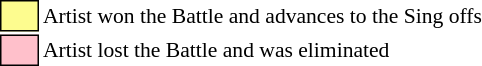<table class="toccolours" style="font-size: 90%; white-space: nowrap;">
<tr>
<td style="background-color:#FDFC8F; border: 1px solid black">      </td>
<td>Artist won the Battle and advances to the Sing offs</td>
</tr>
<tr>
<td style="background-color:pink; border: 1px solid black">      </td>
<td>Artist lost the Battle and was eliminated</td>
</tr>
<tr>
</tr>
</table>
